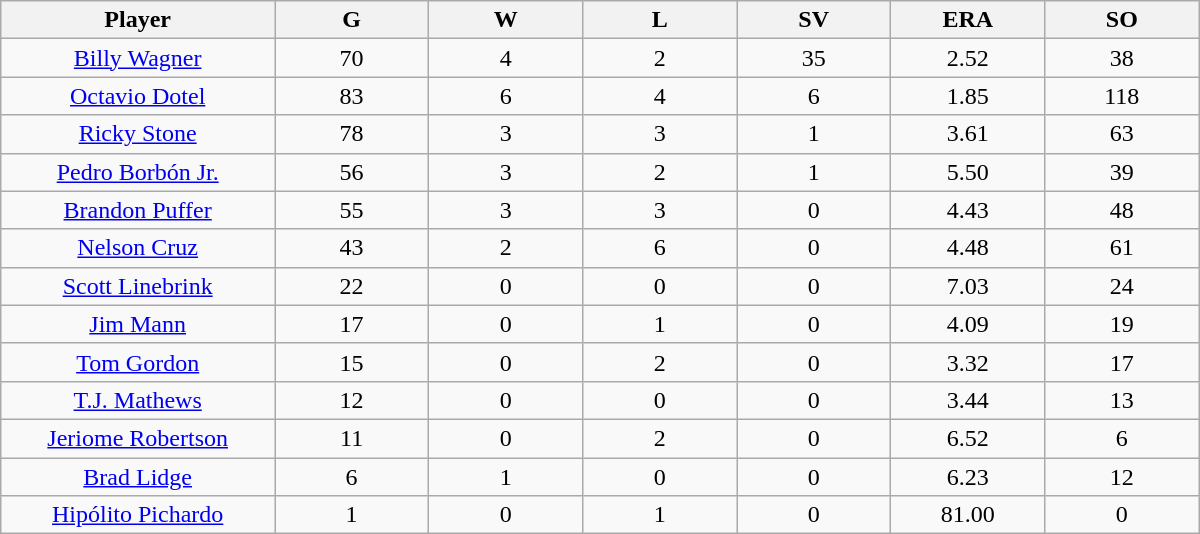<table class="wikitable sortable">
<tr>
<th bgcolor="#DDDDFF" width="16%">Player</th>
<th bgcolor="#DDDDFF" width="9%">G</th>
<th bgcolor="#DDDDFF" width="9%">W</th>
<th bgcolor="#DDDDFF" width="9%">L</th>
<th bgcolor="#DDDDFF" width="9%">SV</th>
<th bgcolor="#DDDDFF" width="9%">ERA</th>
<th bgcolor="#DDDDFF" width="9%">SO</th>
</tr>
<tr align=center>
<td><a href='#'>Billy Wagner</a></td>
<td>70</td>
<td>4</td>
<td>2</td>
<td>35</td>
<td>2.52</td>
<td>38</td>
</tr>
<tr align=center>
<td><a href='#'>Octavio Dotel</a></td>
<td>83</td>
<td>6</td>
<td>4</td>
<td>6</td>
<td>1.85</td>
<td>118</td>
</tr>
<tr align=center>
<td><a href='#'>Ricky Stone</a></td>
<td>78</td>
<td>3</td>
<td>3</td>
<td>1</td>
<td>3.61</td>
<td>63</td>
</tr>
<tr align=center>
<td><a href='#'>Pedro Borbón Jr.</a></td>
<td>56</td>
<td>3</td>
<td>2</td>
<td>1</td>
<td>5.50</td>
<td>39</td>
</tr>
<tr align=center>
<td><a href='#'>Brandon Puffer</a></td>
<td>55</td>
<td>3</td>
<td>3</td>
<td>0</td>
<td>4.43</td>
<td>48</td>
</tr>
<tr align=center>
<td><a href='#'>Nelson Cruz</a></td>
<td>43</td>
<td>2</td>
<td>6</td>
<td>0</td>
<td>4.48</td>
<td>61</td>
</tr>
<tr align=center>
<td><a href='#'>Scott Linebrink</a></td>
<td>22</td>
<td>0</td>
<td>0</td>
<td>0</td>
<td>7.03</td>
<td>24</td>
</tr>
<tr align=center>
<td><a href='#'>Jim Mann</a></td>
<td>17</td>
<td>0</td>
<td>1</td>
<td>0</td>
<td>4.09</td>
<td>19</td>
</tr>
<tr align=center>
<td><a href='#'>Tom Gordon</a></td>
<td>15</td>
<td>0</td>
<td>2</td>
<td>0</td>
<td>3.32</td>
<td>17</td>
</tr>
<tr align=center>
<td><a href='#'>T.J. Mathews</a></td>
<td>12</td>
<td>0</td>
<td>0</td>
<td>0</td>
<td>3.44</td>
<td>13</td>
</tr>
<tr align=center>
<td><a href='#'>Jeriome Robertson</a></td>
<td>11</td>
<td>0</td>
<td>2</td>
<td>0</td>
<td>6.52</td>
<td>6</td>
</tr>
<tr align=center>
<td><a href='#'>Brad Lidge</a></td>
<td>6</td>
<td>1</td>
<td>0</td>
<td>0</td>
<td>6.23</td>
<td>12</td>
</tr>
<tr align=center>
<td><a href='#'>Hipólito Pichardo</a></td>
<td>1</td>
<td>0</td>
<td>1</td>
<td>0</td>
<td>81.00</td>
<td>0</td>
</tr>
</table>
